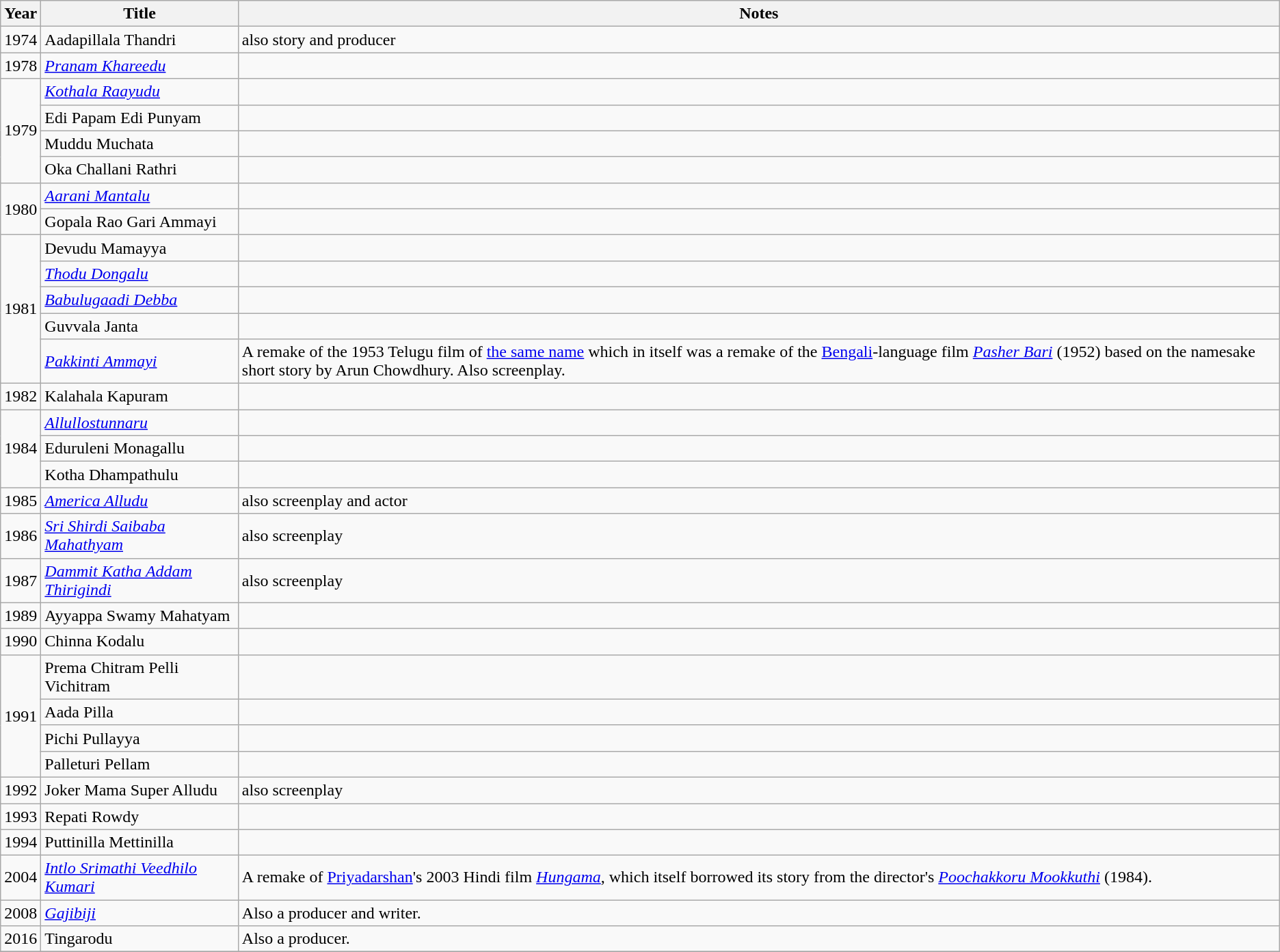<table class="wikitable sortable">
<tr>
<th>Year</th>
<th>Title</th>
<th>Notes</th>
</tr>
<tr>
<td>1974</td>
<td>Aadapillala Thandri</td>
<td>also story and producer</td>
</tr>
<tr>
<td>1978</td>
<td><em><a href='#'>Pranam Khareedu</a></em></td>
<td></td>
</tr>
<tr>
<td rowspan="4">1979</td>
<td><em><a href='#'>Kothala Raayudu</a></em></td>
<td></td>
</tr>
<tr>
<td>Edi Papam Edi Punyam</td>
<td></td>
</tr>
<tr>
<td>Muddu Muchata</td>
<td></td>
</tr>
<tr>
<td>Oka Challani Rathri</td>
<td></td>
</tr>
<tr>
<td rowspan="2">1980</td>
<td><em><a href='#'>Aarani Mantalu</a></em></td>
<td></td>
</tr>
<tr>
<td>Gopala Rao Gari Ammayi</td>
<td></td>
</tr>
<tr>
<td rowspan="5">1981</td>
<td>Devudu Mamayya</td>
<td></td>
</tr>
<tr>
<td><em><a href='#'>Thodu Dongalu</a></em></td>
<td></td>
</tr>
<tr>
<td><em><a href='#'>Babulugaadi Debba</a></em></td>
<td></td>
</tr>
<tr>
<td>Guvvala Janta</td>
<td></td>
</tr>
<tr>
<td><em><a href='#'>Pakkinti Ammayi</a></em></td>
<td>A remake of the 1953 Telugu film of <a href='#'>the same name</a> which in itself was a remake of the <a href='#'>Bengali</a>-language film <em><a href='#'>Pasher Bari</a></em> (1952)  based on the namesake short story by Arun Chowdhury. Also screenplay.</td>
</tr>
<tr>
<td>1982</td>
<td>Kalahala Kapuram</td>
<td></td>
</tr>
<tr>
<td rowspan="3">1984</td>
<td><em><a href='#'>Allullostunnaru</a></em></td>
<td></td>
</tr>
<tr>
<td>Eduruleni Monagallu</td>
<td></td>
</tr>
<tr>
<td>Kotha Dhampathulu</td>
<td></td>
</tr>
<tr>
<td>1985</td>
<td><em><a href='#'>America Alludu</a></em></td>
<td>also screenplay and actor</td>
</tr>
<tr>
<td>1986</td>
<td><em><a href='#'>Sri Shirdi Saibaba Mahathyam</a></em></td>
<td>also screenplay</td>
</tr>
<tr>
<td>1987</td>
<td><em><a href='#'>Dammit Katha Addam Thirigindi</a></em></td>
<td>also screenplay</td>
</tr>
<tr>
<td>1989</td>
<td>Ayyappa Swamy Mahatyam</td>
<td></td>
</tr>
<tr>
<td>1990</td>
<td>Chinna Kodalu</td>
<td></td>
</tr>
<tr>
<td rowspan="4">1991</td>
<td>Prema Chitram Pelli Vichitram</td>
<td></td>
</tr>
<tr>
<td>Aada Pilla</td>
<td></td>
</tr>
<tr>
<td>Pichi Pullayya</td>
<td></td>
</tr>
<tr>
<td>Palleturi Pellam</td>
<td></td>
</tr>
<tr>
<td>1992</td>
<td>Joker Mama Super Alludu</td>
<td>also screenplay</td>
</tr>
<tr>
<td>1993</td>
<td>Repati Rowdy</td>
<td></td>
</tr>
<tr>
<td>1994</td>
<td>Puttinilla Mettinilla</td>
<td></td>
</tr>
<tr>
<td>2004</td>
<td><em><a href='#'>Intlo Srimathi Veedhilo Kumari</a></em></td>
<td>A remake of <a href='#'>Priyadarshan</a>'s 2003 Hindi film <em><a href='#'>Hungama</a></em>, which itself borrowed its story from the director's <em><a href='#'>Poochakkoru Mookkuthi</a></em> (1984).</td>
</tr>
<tr>
<td>2008</td>
<td><em><a href='#'>Gajibiji</a></em></td>
<td>Also a producer and writer.</td>
</tr>
<tr>
<td>2016</td>
<td>Tingarodu</td>
<td>Also a producer.</td>
</tr>
<tr>
</tr>
</table>
